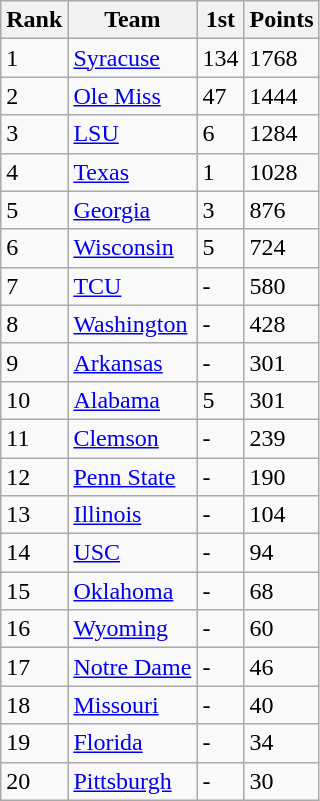<table class="wikitable">
<tr>
<th>Rank</th>
<th>Team</th>
<th>1st</th>
<th>Points</th>
</tr>
<tr>
<td>1</td>
<td><a href='#'>Syracuse</a></td>
<td>134</td>
<td>1768</td>
</tr>
<tr>
<td>2</td>
<td><a href='#'>Ole Miss</a></td>
<td>47</td>
<td>1444</td>
</tr>
<tr>
<td>3</td>
<td><a href='#'>LSU</a></td>
<td>6</td>
<td>1284</td>
</tr>
<tr>
<td>4</td>
<td><a href='#'>Texas</a></td>
<td>1</td>
<td>1028</td>
</tr>
<tr>
<td>5</td>
<td><a href='#'>Georgia</a></td>
<td>3</td>
<td>876</td>
</tr>
<tr>
<td>6</td>
<td><a href='#'>Wisconsin</a></td>
<td>5</td>
<td>724</td>
</tr>
<tr>
<td>7</td>
<td><a href='#'>TCU</a></td>
<td>-</td>
<td>580</td>
</tr>
<tr>
<td>8</td>
<td><a href='#'>Washington</a></td>
<td>-</td>
<td>428</td>
</tr>
<tr>
<td>9</td>
<td><a href='#'>Arkansas</a></td>
<td>-</td>
<td>301</td>
</tr>
<tr>
<td>10</td>
<td><a href='#'>Alabama</a></td>
<td>5</td>
<td>301</td>
</tr>
<tr>
<td>11</td>
<td><a href='#'>Clemson</a></td>
<td>-</td>
<td>239</td>
</tr>
<tr>
<td>12</td>
<td><a href='#'>Penn State</a></td>
<td>-</td>
<td>190</td>
</tr>
<tr>
<td>13</td>
<td><a href='#'>Illinois</a></td>
<td>-</td>
<td>104</td>
</tr>
<tr>
<td>14</td>
<td><a href='#'>USC</a></td>
<td>-</td>
<td>94</td>
</tr>
<tr>
<td>15</td>
<td><a href='#'>Oklahoma</a></td>
<td>-</td>
<td>68</td>
</tr>
<tr>
<td>16</td>
<td><a href='#'>Wyoming</a></td>
<td>-</td>
<td>60</td>
</tr>
<tr>
<td>17</td>
<td><a href='#'>Notre Dame</a></td>
<td>-</td>
<td>46</td>
</tr>
<tr>
<td>18</td>
<td><a href='#'>Missouri</a></td>
<td>-</td>
<td>40</td>
</tr>
<tr>
<td>19</td>
<td><a href='#'>Florida</a></td>
<td>-</td>
<td>34</td>
</tr>
<tr>
<td>20</td>
<td><a href='#'>Pittsburgh</a></td>
<td>-</td>
<td>30</td>
</tr>
</table>
